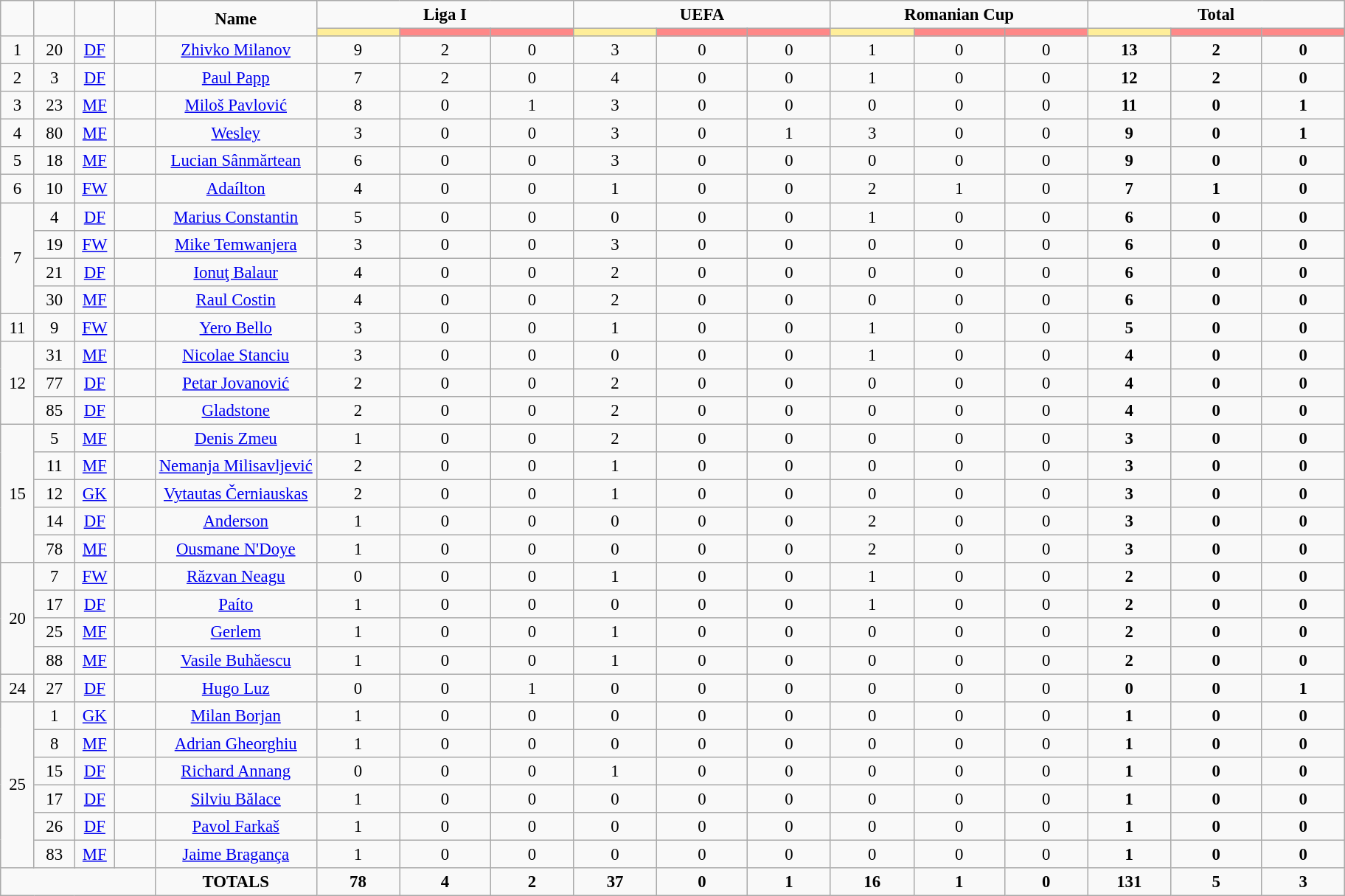<table class="wikitable" style="font-size: 95%; text-align: center;">
<tr>
<td rowspan="2" width="2.5%" align="center"><strong></strong></td>
<td rowspan="2" width="3%" align="center"><strong></strong></td>
<td rowspan="2" width="3%" align="center"><strong></strong></td>
<td rowspan="2" width="3%" align="center"><strong></strong></td>
<td rowspan="2" width="12%" align="center"><strong>Name</strong></td>
<td colspan="3" align="center"><strong>Liga I</strong></td>
<td colspan="3" align="center"><strong>UEFA</strong></td>
<td colspan="3" align="center"><strong>Romanian Cup</strong></td>
<td colspan="3" align="center"><strong>Total</strong></td>
</tr>
<tr>
<th width=25 style="background: #FFEE99"></th>
<th width=28 style="background: #FF8888"></th>
<th width=25 style="background: #FF8888"></th>
<th width=25 style="background: #FFEE99"></th>
<th width=28 style="background: #FF8888"></th>
<th width=25 style="background: #FF8888"></th>
<th width=25 style="background: #FFEE99"></th>
<th width=28 style="background: #FF8888"></th>
<th width=25 style="background: #FF8888"></th>
<th width=25 style="background: #FFEE99"></th>
<th width=28 style="background: #FF8888"></th>
<th width=25 style="background: #FF8888"></th>
</tr>
<tr>
<td>1</td>
<td>20</td>
<td><a href='#'>DF</a></td>
<td></td>
<td><a href='#'>Zhivko Milanov</a></td>
<td>9</td>
<td>2</td>
<td>0</td>
<td>3</td>
<td>0</td>
<td>0</td>
<td>1</td>
<td>0</td>
<td>0</td>
<td><strong>13</strong></td>
<td><strong>2</strong></td>
<td><strong>0</strong></td>
</tr>
<tr>
<td>2</td>
<td>3</td>
<td><a href='#'>DF</a></td>
<td></td>
<td><a href='#'>Paul Papp</a></td>
<td>7</td>
<td>2</td>
<td>0</td>
<td>4</td>
<td>0</td>
<td>0</td>
<td>1</td>
<td>0</td>
<td>0</td>
<td><strong>12</strong></td>
<td><strong>2</strong></td>
<td><strong>0</strong></td>
</tr>
<tr>
<td>3</td>
<td>23</td>
<td><a href='#'>MF</a></td>
<td></td>
<td><a href='#'>Miloš Pavlović</a></td>
<td>8</td>
<td>0</td>
<td>1</td>
<td>3</td>
<td>0</td>
<td>0</td>
<td>0</td>
<td>0</td>
<td>0</td>
<td><strong>11</strong></td>
<td><strong>0</strong></td>
<td><strong>1</strong></td>
</tr>
<tr>
<td>4</td>
<td>80</td>
<td><a href='#'>MF</a></td>
<td></td>
<td><a href='#'>Wesley</a></td>
<td>3</td>
<td>0</td>
<td>0</td>
<td>3</td>
<td>0</td>
<td>1</td>
<td>3</td>
<td>0</td>
<td>0</td>
<td><strong>9</strong></td>
<td><strong>0</strong></td>
<td><strong>1</strong></td>
</tr>
<tr>
<td>5</td>
<td>18</td>
<td><a href='#'>MF</a></td>
<td></td>
<td><a href='#'>Lucian Sânmărtean</a></td>
<td>6</td>
<td>0</td>
<td>0</td>
<td>3</td>
<td>0</td>
<td>0</td>
<td>0</td>
<td>0</td>
<td>0</td>
<td><strong>9</strong></td>
<td><strong>0</strong></td>
<td><strong>0</strong></td>
</tr>
<tr>
<td>6</td>
<td>10</td>
<td><a href='#'>FW</a></td>
<td></td>
<td><a href='#'>Adaílton</a></td>
<td>4</td>
<td>0</td>
<td>0</td>
<td>1</td>
<td>0</td>
<td>0</td>
<td>2</td>
<td>1</td>
<td>0</td>
<td><strong>7</strong></td>
<td><strong>1</strong></td>
<td><strong>0</strong></td>
</tr>
<tr>
<td rowspan=4>7</td>
<td>4</td>
<td><a href='#'>DF</a></td>
<td></td>
<td><a href='#'>Marius Constantin</a></td>
<td>5</td>
<td>0</td>
<td>0</td>
<td>0</td>
<td>0</td>
<td>0</td>
<td>1</td>
<td>0</td>
<td>0</td>
<td><strong>6</strong></td>
<td><strong>0</strong></td>
<td><strong>0</strong></td>
</tr>
<tr>
<td>19</td>
<td><a href='#'>FW</a></td>
<td></td>
<td><a href='#'>Mike Temwanjera</a></td>
<td>3</td>
<td>0</td>
<td>0</td>
<td>3</td>
<td>0</td>
<td>0</td>
<td>0</td>
<td>0</td>
<td>0</td>
<td><strong>6</strong></td>
<td><strong>0</strong></td>
<td><strong>0</strong></td>
</tr>
<tr>
<td>21</td>
<td><a href='#'>DF</a></td>
<td></td>
<td><a href='#'>Ionuţ Balaur</a></td>
<td>4</td>
<td>0</td>
<td>0</td>
<td>2</td>
<td>0</td>
<td>0</td>
<td>0</td>
<td>0</td>
<td>0</td>
<td><strong>6</strong></td>
<td><strong>0</strong></td>
<td><strong>0</strong></td>
</tr>
<tr>
<td>30</td>
<td><a href='#'>MF</a></td>
<td></td>
<td><a href='#'>Raul Costin</a></td>
<td>4</td>
<td>0</td>
<td>0</td>
<td>2</td>
<td>0</td>
<td>0</td>
<td>0</td>
<td>0</td>
<td>0</td>
<td><strong>6</strong></td>
<td><strong>0</strong></td>
<td><strong>0</strong></td>
</tr>
<tr>
<td>11</td>
<td>9</td>
<td><a href='#'>FW</a></td>
<td></td>
<td><a href='#'>Yero Bello</a></td>
<td>3</td>
<td>0</td>
<td>0</td>
<td>1</td>
<td>0</td>
<td>0</td>
<td>1</td>
<td>0</td>
<td>0</td>
<td><strong>5</strong></td>
<td><strong>0</strong></td>
<td><strong>0</strong></td>
</tr>
<tr>
<td rowspan=3>12</td>
<td>31</td>
<td><a href='#'>MF</a></td>
<td></td>
<td><a href='#'>Nicolae Stanciu</a></td>
<td>3</td>
<td>0</td>
<td>0</td>
<td>0</td>
<td>0</td>
<td>0</td>
<td>1</td>
<td>0</td>
<td>0</td>
<td><strong>4</strong></td>
<td><strong>0</strong></td>
<td><strong>0</strong></td>
</tr>
<tr>
<td>77</td>
<td><a href='#'>DF</a></td>
<td></td>
<td><a href='#'>Petar Jovanović</a></td>
<td>2</td>
<td>0</td>
<td>0</td>
<td>2</td>
<td>0</td>
<td>0</td>
<td>0</td>
<td>0</td>
<td>0</td>
<td><strong>4</strong></td>
<td><strong>0</strong></td>
<td><strong>0</strong></td>
</tr>
<tr>
<td>85</td>
<td><a href='#'>DF</a></td>
<td></td>
<td><a href='#'>Gladstone</a></td>
<td>2</td>
<td>0</td>
<td>0</td>
<td>2</td>
<td>0</td>
<td>0</td>
<td>0</td>
<td>0</td>
<td>0</td>
<td><strong>4</strong></td>
<td><strong>0</strong></td>
<td><strong>0</strong></td>
</tr>
<tr>
<td rowspan=5>15</td>
<td>5</td>
<td><a href='#'>MF</a></td>
<td></td>
<td><a href='#'>Denis Zmeu</a></td>
<td>1</td>
<td>0</td>
<td>0</td>
<td>2</td>
<td>0</td>
<td>0</td>
<td>0</td>
<td>0</td>
<td>0</td>
<td><strong>3</strong></td>
<td><strong>0</strong></td>
<td><strong>0</strong></td>
</tr>
<tr>
<td>11</td>
<td><a href='#'>MF</a></td>
<td></td>
<td><a href='#'>Nemanja Milisavljević</a></td>
<td>2</td>
<td>0</td>
<td>0</td>
<td>1</td>
<td>0</td>
<td>0</td>
<td>0</td>
<td>0</td>
<td>0</td>
<td><strong>3</strong></td>
<td><strong>0</strong></td>
<td><strong>0</strong></td>
</tr>
<tr>
<td>12</td>
<td><a href='#'>GK</a></td>
<td></td>
<td><a href='#'>Vytautas Černiauskas</a></td>
<td>2</td>
<td>0</td>
<td>0</td>
<td>1</td>
<td>0</td>
<td>0</td>
<td>0</td>
<td>0</td>
<td>0</td>
<td><strong>3</strong></td>
<td><strong>0</strong></td>
<td><strong>0</strong></td>
</tr>
<tr>
<td>14</td>
<td><a href='#'>DF</a></td>
<td></td>
<td><a href='#'>Anderson</a></td>
<td>1</td>
<td>0</td>
<td>0</td>
<td>0</td>
<td>0</td>
<td>0</td>
<td>2</td>
<td>0</td>
<td>0</td>
<td><strong>3</strong></td>
<td><strong>0</strong></td>
<td><strong>0</strong></td>
</tr>
<tr>
<td>78</td>
<td><a href='#'>MF</a></td>
<td></td>
<td><a href='#'>Ousmane N'Doye</a></td>
<td>1</td>
<td>0</td>
<td>0</td>
<td>0</td>
<td>0</td>
<td>0</td>
<td>2</td>
<td>0</td>
<td>0</td>
<td><strong>3</strong></td>
<td><strong>0</strong></td>
<td><strong>0</strong></td>
</tr>
<tr>
<td rowspan=4>20</td>
<td>7</td>
<td><a href='#'>FW</a></td>
<td></td>
<td><a href='#'>Răzvan Neagu</a></td>
<td>0</td>
<td>0</td>
<td>0</td>
<td>1</td>
<td>0</td>
<td>0</td>
<td>1</td>
<td>0</td>
<td>0</td>
<td><strong>2</strong></td>
<td><strong>0</strong></td>
<td><strong>0</strong></td>
</tr>
<tr>
<td>17</td>
<td><a href='#'>DF</a></td>
<td></td>
<td><a href='#'>Paíto</a></td>
<td>1</td>
<td>0</td>
<td>0</td>
<td>0</td>
<td>0</td>
<td>0</td>
<td>1</td>
<td>0</td>
<td>0</td>
<td><strong>2</strong></td>
<td><strong>0</strong></td>
<td><strong>0</strong></td>
</tr>
<tr>
<td>25</td>
<td><a href='#'>MF</a></td>
<td></td>
<td><a href='#'>Gerlem</a></td>
<td>1</td>
<td>0</td>
<td>0</td>
<td>1</td>
<td>0</td>
<td>0</td>
<td>0</td>
<td>0</td>
<td>0</td>
<td><strong>2</strong></td>
<td><strong>0</strong></td>
<td><strong>0</strong></td>
</tr>
<tr>
<td>88</td>
<td><a href='#'>MF</a></td>
<td></td>
<td><a href='#'>Vasile Buhăescu</a></td>
<td>1</td>
<td>0</td>
<td>0</td>
<td>1</td>
<td>0</td>
<td>0</td>
<td>0</td>
<td>0</td>
<td>0</td>
<td><strong>2</strong></td>
<td><strong>0</strong></td>
<td><strong>0</strong></td>
</tr>
<tr>
<td>24</td>
<td>27</td>
<td><a href='#'>DF</a></td>
<td></td>
<td><a href='#'>Hugo Luz</a></td>
<td>0</td>
<td>0</td>
<td>1</td>
<td>0</td>
<td>0</td>
<td>0</td>
<td>0</td>
<td>0</td>
<td>0</td>
<td><strong>0</strong></td>
<td><strong>0</strong></td>
<td><strong>1</strong></td>
</tr>
<tr>
<td rowspan=6>25</td>
<td>1</td>
<td><a href='#'>GK</a></td>
<td></td>
<td><a href='#'>Milan Borjan</a></td>
<td>1</td>
<td>0</td>
<td>0</td>
<td>0</td>
<td>0</td>
<td>0</td>
<td>0</td>
<td>0</td>
<td>0</td>
<td><strong>1</strong></td>
<td><strong>0</strong></td>
<td><strong>0</strong></td>
</tr>
<tr>
<td>8</td>
<td><a href='#'>MF</a></td>
<td></td>
<td><a href='#'>Adrian Gheorghiu</a></td>
<td>1</td>
<td>0</td>
<td>0</td>
<td>0</td>
<td>0</td>
<td>0</td>
<td>0</td>
<td>0</td>
<td>0</td>
<td><strong>1</strong></td>
<td><strong>0</strong></td>
<td><strong>0</strong></td>
</tr>
<tr>
<td>15</td>
<td><a href='#'>DF</a></td>
<td></td>
<td><a href='#'>Richard Annang</a></td>
<td>0</td>
<td>0</td>
<td>0</td>
<td>1</td>
<td>0</td>
<td>0</td>
<td>0</td>
<td>0</td>
<td>0</td>
<td><strong>1</strong></td>
<td><strong>0</strong></td>
<td><strong>0</strong></td>
</tr>
<tr>
<td>17</td>
<td><a href='#'>DF</a></td>
<td></td>
<td><a href='#'>Silviu Bălace</a></td>
<td>1</td>
<td>0</td>
<td>0</td>
<td>0</td>
<td>0</td>
<td>0</td>
<td>0</td>
<td>0</td>
<td>0</td>
<td><strong>1</strong></td>
<td><strong>0</strong></td>
<td><strong>0</strong></td>
</tr>
<tr>
<td>26</td>
<td><a href='#'>DF</a></td>
<td></td>
<td><a href='#'>Pavol Farkaš</a></td>
<td>1</td>
<td>0</td>
<td>0</td>
<td>0</td>
<td>0</td>
<td>0</td>
<td>0</td>
<td>0</td>
<td>0</td>
<td><strong>1</strong></td>
<td><strong>0</strong></td>
<td><strong>0</strong></td>
</tr>
<tr>
<td>83</td>
<td><a href='#'>MF</a></td>
<td></td>
<td><a href='#'>Jaime Bragança</a></td>
<td>1</td>
<td>0</td>
<td>0</td>
<td>0</td>
<td>0</td>
<td>0</td>
<td>0</td>
<td>0</td>
<td>0</td>
<td><strong>1</strong></td>
<td><strong>0</strong></td>
<td><strong>0</strong></td>
</tr>
<tr>
<td colspan="4"></td>
<td><strong>TOTALS</strong></td>
<td><strong>78</strong></td>
<td><strong>4</strong></td>
<td><strong>2</strong></td>
<td><strong>37</strong></td>
<td><strong>0</strong></td>
<td><strong>1</strong></td>
<td><strong>16</strong></td>
<td><strong>1</strong></td>
<td><strong>0</strong></td>
<td><strong>131</strong></td>
<td><strong>5</strong></td>
<td><strong>3</strong></td>
</tr>
</table>
